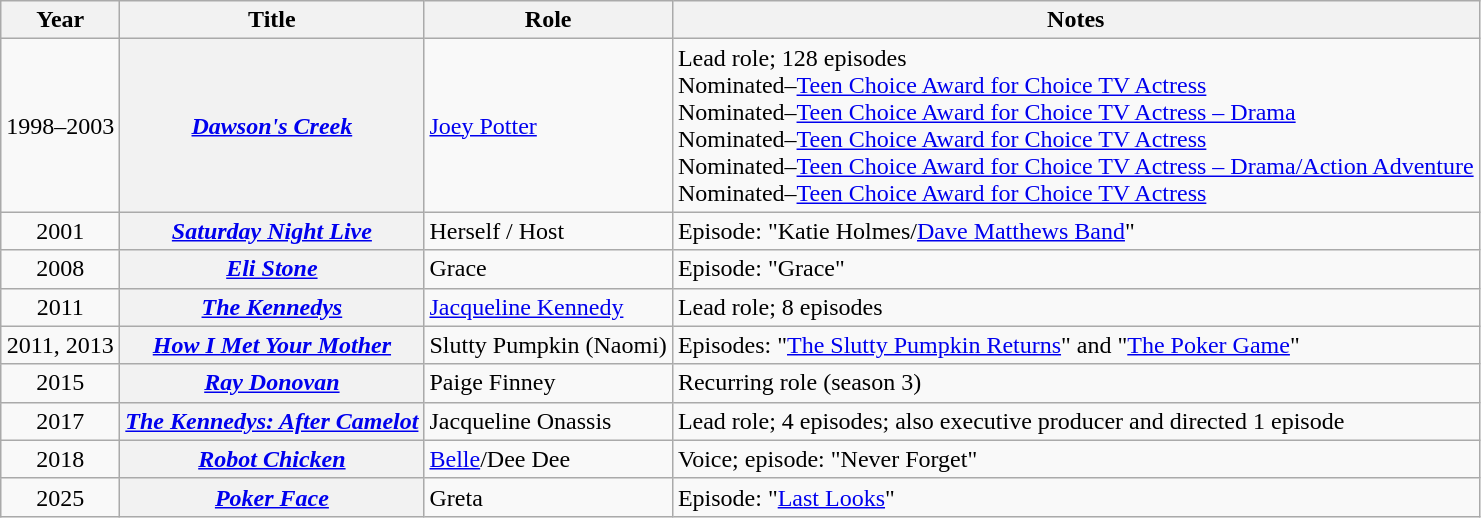<table class="wikitable sortable plainrowheaders">
<tr>
<th scope="col">Year</th>
<th scope="col">Title</th>
<th scope="col">Role</th>
<th scope="col" class="unsortable">Notes</th>
</tr>
<tr>
<td style="text-align:center;">1998–2003</td>
<th scope="row"><em><a href='#'>Dawson's Creek</a></em></th>
<td><a href='#'>Joey Potter</a></td>
<td>Lead role; 128 episodes<br>Nominated–<a href='#'>Teen Choice Award for Choice TV Actress</a><br>Nominated–<a href='#'>Teen Choice Award for Choice TV Actress – Drama</a><br>Nominated–<a href='#'>Teen Choice Award for Choice TV Actress</a><br>Nominated–<a href='#'>Teen Choice Award for Choice TV Actress – Drama/Action Adventure</a><br>Nominated–<a href='#'>Teen Choice Award for Choice TV Actress</a></td>
</tr>
<tr>
<td style="text-align:center;">2001</td>
<th scope="row"><em><a href='#'>Saturday Night Live</a></em></th>
<td>Herself / Host</td>
<td>Episode: "Katie Holmes/<a href='#'>Dave Matthews Band</a>"</td>
</tr>
<tr>
<td style="text-align:center;">2008</td>
<th scope="row"><em><a href='#'>Eli Stone</a></em></th>
<td>Grace</td>
<td>Episode: "Grace"</td>
</tr>
<tr>
<td style="text-align:center;">2011</td>
<th scope="row"><em><a href='#'>The Kennedys</a></em></th>
<td><a href='#'>Jacqueline Kennedy</a></td>
<td>Lead role; 8 episodes</td>
</tr>
<tr>
<td style="text-align:center;">2011, 2013</td>
<th scope="row"><em><a href='#'>How I Met Your Mother</a></em></th>
<td>Slutty Pumpkin (Naomi)</td>
<td>Episodes: "<a href='#'>The Slutty Pumpkin Returns</a>" and "<a href='#'>The Poker Game</a>"</td>
</tr>
<tr>
<td style="text-align:center;">2015</td>
<th scope="row"><em><a href='#'>Ray Donovan</a></em></th>
<td>Paige Finney</td>
<td>Recurring role (season 3)</td>
</tr>
<tr>
<td style="text-align:center;">2017</td>
<th scope="row"><em><a href='#'>The Kennedys: After Camelot</a></em></th>
<td>Jacqueline Onassis</td>
<td>Lead role; 4 episodes; also executive producer and directed 1 episode</td>
</tr>
<tr>
<td style="text-align:center;">2018</td>
<th scope="row"><em><a href='#'>Robot Chicken</a></em></th>
<td><a href='#'>Belle</a>/Dee Dee</td>
<td>Voice; episode: "Never Forget"</td>
</tr>
<tr>
<td style="text-align:center;">2025</td>
<th scope="row"><em><a href='#'>Poker Face</a></em></th>
<td>Greta</td>
<td>Episode: "<a href='#'>Last Looks</a>"</td>
</tr>
</table>
